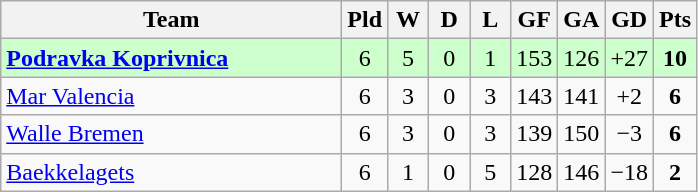<table class="wikitable" style="text-align:center">
<tr>
<th width=220>Team</th>
<th width=20>Pld</th>
<th width=20>W</th>
<th width=20>D</th>
<th width=20>L</th>
<th width=20>GF</th>
<th width=20>GA</th>
<th width=20>GD</th>
<th width=20>Pts</th>
</tr>
<tr bgcolor="#ccffcc">
<td align="left"> <strong><a href='#'>Podravka Koprivnica</a></strong></td>
<td>6</td>
<td>5</td>
<td>0</td>
<td>1</td>
<td>153</td>
<td>126</td>
<td>+27</td>
<td><strong>10</strong></td>
</tr>
<tr>
<td align="left"> <a href='#'>Mar Valencia</a></td>
<td>6</td>
<td>3</td>
<td>0</td>
<td>3</td>
<td>143</td>
<td>141</td>
<td>+2</td>
<td><strong>6</strong></td>
</tr>
<tr>
<td align="left"> <a href='#'>Walle Bremen</a></td>
<td>6</td>
<td>3</td>
<td>0</td>
<td>3</td>
<td>139</td>
<td>150</td>
<td>−3</td>
<td><strong>6</strong></td>
</tr>
<tr>
<td align="left"> <a href='#'>Baekkelagets</a></td>
<td>6</td>
<td>1</td>
<td>0</td>
<td>5</td>
<td>128</td>
<td>146</td>
<td>−18</td>
<td><strong>2</strong></td>
</tr>
</table>
